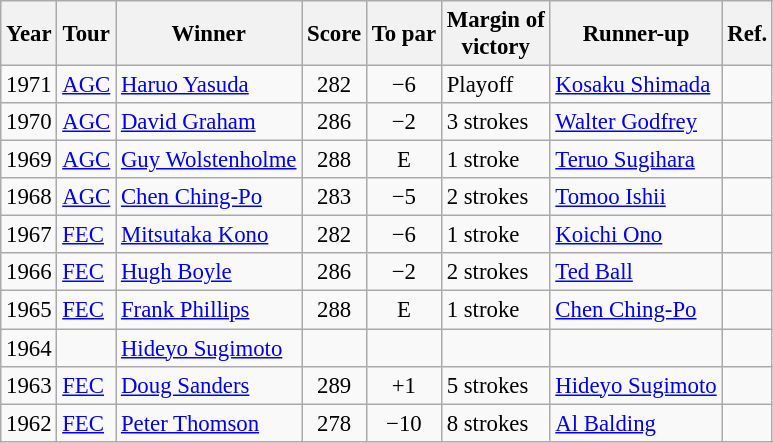<table class="wikitable" style="font-size:95%">
<tr>
<th>Year</th>
<th>Tour</th>
<th>Winner</th>
<th>Score</th>
<th>To par</th>
<th>Margin of<br>victory</th>
<th>Runner-up</th>
<th>Ref.</th>
</tr>
<tr>
<td>1971</td>
<td><a href='#'>AGC</a></td>
<td> <a href='#'>Haruo Yasuda</a></td>
<td align=center>282</td>
<td align=center>−6</td>
<td>Playoff</td>
<td> <a href='#'>Kosaku Shimada</a></td>
<td></td>
</tr>
<tr>
<td>1970</td>
<td><a href='#'>AGC</a></td>
<td> <a href='#'>David Graham</a></td>
<td align=center>286</td>
<td align=center>−2</td>
<td>3 strokes</td>
<td> <a href='#'>Walter Godfrey</a></td>
<td></td>
</tr>
<tr>
<td>1969</td>
<td><a href='#'>AGC</a></td>
<td> <a href='#'>Guy Wolstenholme</a></td>
<td align=center>288</td>
<td align=center>E</td>
<td>1 stroke</td>
<td> <a href='#'>Teruo Sugihara</a></td>
<td></td>
</tr>
<tr>
<td>1968</td>
<td><a href='#'>AGC</a></td>
<td> <a href='#'>Chen Ching-Po</a></td>
<td align=center>283</td>
<td align=center>−5</td>
<td>2 strokes</td>
<td> <a href='#'>Tomoo Ishii</a></td>
<td></td>
</tr>
<tr>
<td>1967</td>
<td><a href='#'>FEC</a></td>
<td> <a href='#'>Mitsutaka Kono</a></td>
<td align=center>282</td>
<td align=center>−6</td>
<td>1 stroke</td>
<td> <a href='#'>Koichi Ono</a></td>
<td></td>
</tr>
<tr>
<td>1966</td>
<td><a href='#'>FEC</a></td>
<td> <a href='#'>Hugh Boyle</a></td>
<td align=center>286</td>
<td align=center>−2</td>
<td>2 strokes</td>
<td> <a href='#'>Ted Ball</a></td>
<td></td>
</tr>
<tr>
<td>1965</td>
<td><a href='#'>FEC</a></td>
<td> <a href='#'>Frank Phillips</a></td>
<td align=center>288</td>
<td align=center>E</td>
<td>1 stroke</td>
<td> <a href='#'>Chen Ching-Po</a></td>
<td></td>
</tr>
<tr>
<td>1964</td>
<td></td>
<td> <a href='#'>Hideyo Sugimoto</a></td>
<td align=center></td>
<td align=center></td>
<td></td>
<td></td>
<td></td>
</tr>
<tr>
<td>1963</td>
<td><a href='#'>FEC</a></td>
<td> <a href='#'>Doug Sanders</a></td>
<td align=center>289</td>
<td align=center>+1</td>
<td>5 strokes</td>
<td> <a href='#'>Hideyo Sugimoto</a></td>
<td></td>
</tr>
<tr>
<td>1962</td>
<td><a href='#'>FEC</a></td>
<td> <a href='#'>Peter Thomson</a></td>
<td align=center>278</td>
<td align=center>−10</td>
<td>8 strokes</td>
<td> <a href='#'>Al Balding</a></td>
<td></td>
</tr>
</table>
